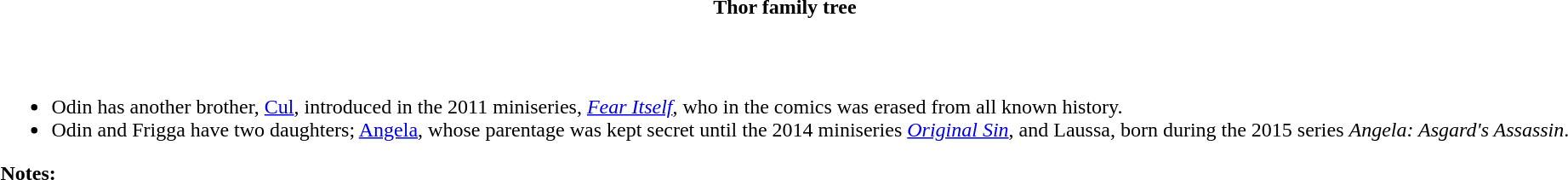<table class="toccolours">
<tr>
<th>Thor family tree</th>
</tr>
<tr>
<td><div><br>








</div></td>
</tr>
<tr>
<td style="text-align: left;"><br><ul><li>Odin has another brother, <a href='#'>Cul</a>, introduced in the 2011 miniseries, <em><a href='#'>Fear Itself</a></em>, who in the comics was erased from all known history.</li><li>Odin and Frigga have two daughters; <a href='#'>Angela</a>, whose parentage was kept secret until the 2014 miniseries <em><a href='#'>Original Sin</a></em>, and Laussa, born during the 2015 series <em>Angela: Asgard's Assassin</em>.</li></ul><strong>Notes:</strong>
</td>
</tr>
</table>
